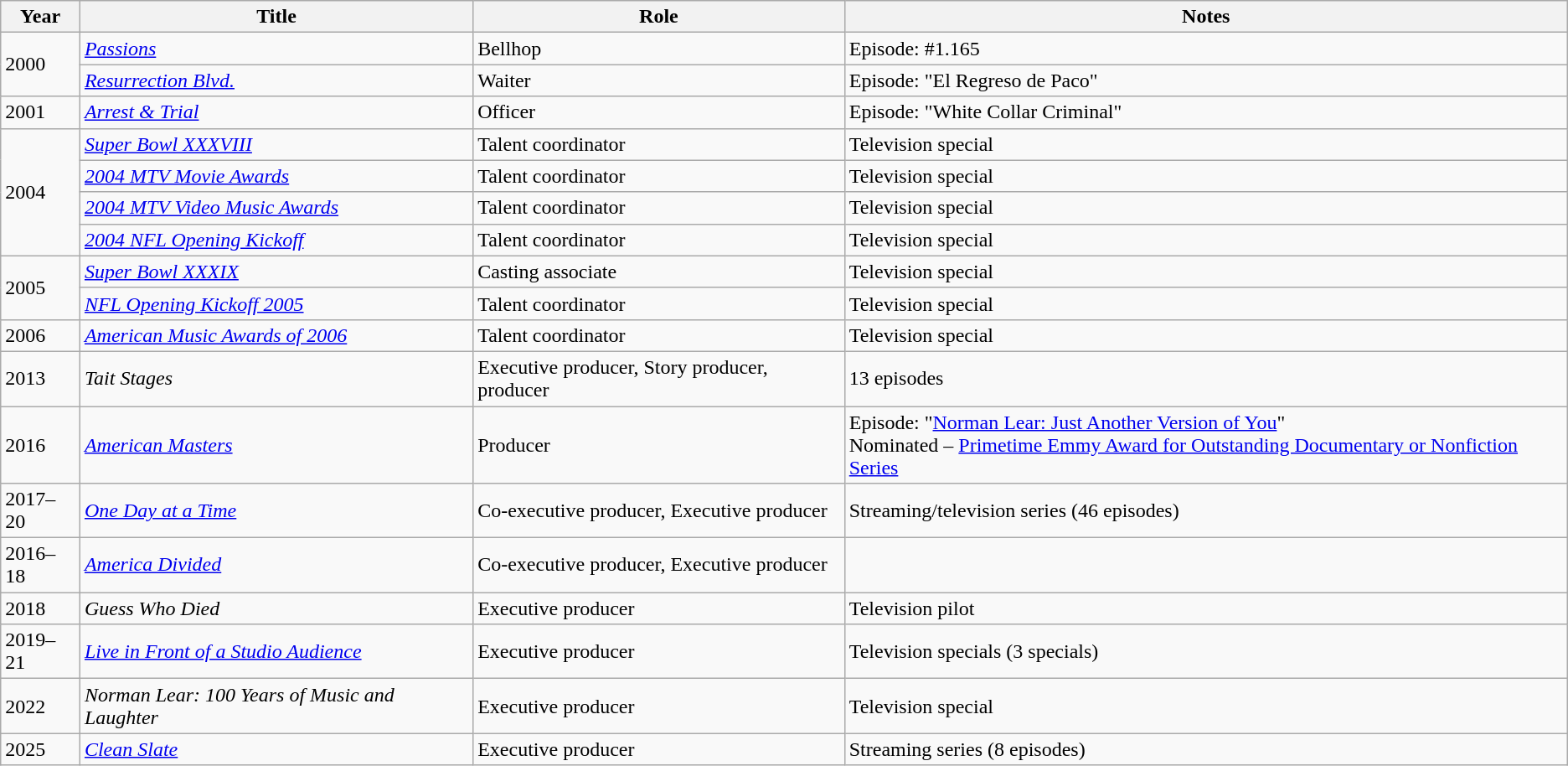<table class="wikitable">
<tr>
<th>Year</th>
<th>Title</th>
<th>Role</th>
<th>Notes</th>
</tr>
<tr>
<td rowspan="2">2000</td>
<td><em><a href='#'>Passions</a></em></td>
<td>Bellhop</td>
<td>Episode: #1.165</td>
</tr>
<tr>
<td><em><a href='#'>Resurrection Blvd.</a></em></td>
<td>Waiter</td>
<td>Episode: "El Regreso de Paco"</td>
</tr>
<tr>
<td>2001</td>
<td><em><a href='#'>Arrest & Trial</a></em></td>
<td>Officer</td>
<td>Episode: "White Collar Criminal"</td>
</tr>
<tr>
<td rowspan="4">2004</td>
<td><em><a href='#'>Super Bowl XXXVIII</a></em></td>
<td>Talent coordinator</td>
<td>Television special</td>
</tr>
<tr>
<td><em><a href='#'>2004 MTV Movie Awards</a></em></td>
<td>Talent coordinator</td>
<td>Television special</td>
</tr>
<tr>
<td><em><a href='#'>2004 MTV Video Music Awards</a></em></td>
<td>Talent coordinator</td>
<td>Television special</td>
</tr>
<tr>
<td><em><a href='#'>2004 NFL Opening Kickoff</a></em></td>
<td>Talent coordinator</td>
<td>Television special</td>
</tr>
<tr>
<td rowspan="2">2005</td>
<td><em><a href='#'>Super Bowl XXXIX</a></em></td>
<td>Casting associate</td>
<td>Television special</td>
</tr>
<tr>
<td><em><a href='#'>NFL Opening Kickoff 2005</a></em></td>
<td>Talent coordinator</td>
<td>Television special</td>
</tr>
<tr>
<td>2006</td>
<td><em><a href='#'>American Music Awards of 2006</a></em></td>
<td>Talent coordinator</td>
<td>Television special</td>
</tr>
<tr>
<td>2013</td>
<td><em>Tait Stages</em></td>
<td>Executive producer, Story producer, producer</td>
<td>13 episodes</td>
</tr>
<tr>
<td>2016</td>
<td><em><a href='#'>American Masters</a></em></td>
<td>Producer</td>
<td>Episode: "<a href='#'>Norman Lear: Just Another Version of You</a>"<br>Nominated – <a href='#'>Primetime Emmy Award for Outstanding Documentary or Nonfiction Series</a></td>
</tr>
<tr>
<td>2017–20</td>
<td><em><a href='#'>One Day at a Time</a></em></td>
<td>Co-executive producer, Executive producer</td>
<td>Streaming/television series (46 episodes)</td>
</tr>
<tr>
<td>2016–18</td>
<td><em><a href='#'>America Divided</a></em></td>
<td>Co-executive producer, Executive producer</td>
<td></td>
</tr>
<tr>
<td>2018</td>
<td><em>Guess Who Died</em></td>
<td>Executive producer</td>
<td>Television pilot</td>
</tr>
<tr>
<td>2019–21</td>
<td><em><a href='#'>Live in Front of a Studio Audience</a></em></td>
<td>Executive producer</td>
<td>Television specials (3 specials)</td>
</tr>
<tr>
<td>2022</td>
<td><em>Norman Lear: 100 Years of Music and Laughter</em></td>
<td>Executive producer</td>
<td>Television special</td>
</tr>
<tr>
<td>2025</td>
<td><em><a href='#'>Clean Slate</a></em></td>
<td>Executive producer</td>
<td>Streaming series (8 episodes)</td>
</tr>
</table>
